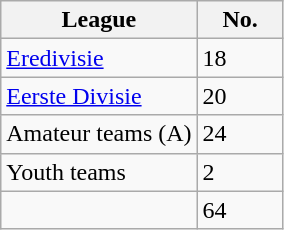<table class="wikitable">
<tr>
<th>League</th>
<th width=50px>No.</th>
</tr>
<tr>
<td><a href='#'>Eredivisie</a></td>
<td>18</td>
</tr>
<tr>
<td><a href='#'>Eerste Divisie</a></td>
<td>20</td>
</tr>
<tr>
<td>Amateur teams (A)</td>
<td>24</td>
</tr>
<tr>
<td>Youth teams</td>
<td>2</td>
</tr>
<tr>
<td></td>
<td>64</td>
</tr>
</table>
